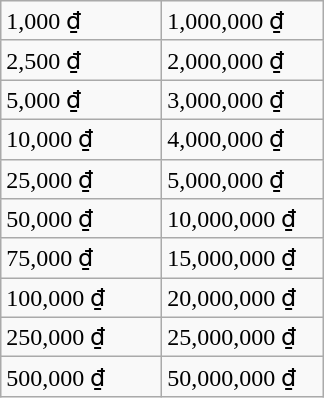<table class="wikitable">
<tr>
<td width=100px>1,000 ₫</td>
<td width=100px>1,000,000 ₫</td>
</tr>
<tr>
<td>2,500 ₫</td>
<td>2,000,000 ₫</td>
</tr>
<tr>
<td>5,000 ₫</td>
<td>3,000,000 ₫</td>
</tr>
<tr>
<td>10,000 ₫</td>
<td>4,000,000 ₫</td>
</tr>
<tr>
<td>25,000 ₫</td>
<td>5,000,000 ₫</td>
</tr>
<tr>
<td>50,000 ₫</td>
<td>10,000,000 ₫</td>
</tr>
<tr>
<td>75,000 ₫</td>
<td>15,000,000 ₫</td>
</tr>
<tr>
<td>100,000 ₫</td>
<td>20,000,000 ₫</td>
</tr>
<tr>
<td>250,000 ₫</td>
<td>25,000,000 ₫</td>
</tr>
<tr>
<td>500,000 ₫</td>
<td>50,000,000 ₫</td>
</tr>
</table>
